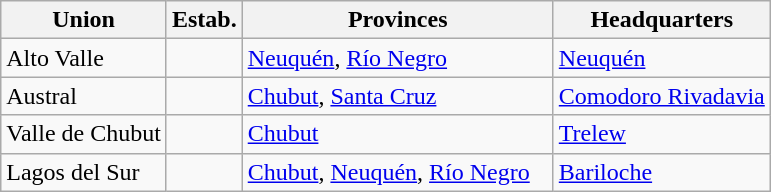<table class="wikitable sortable">
<tr>
<th width= px>Union</th>
<th width= px>Estab.</th>
<th width= 200px>Provinces</th>
<th width= px>Headquarters</th>
</tr>
<tr>
<td>Alto Valle</td>
<td></td>
<td><a href='#'>Neuquén</a>, <a href='#'>Río Negro</a></td>
<td><a href='#'>Neuquén</a></td>
</tr>
<tr>
<td>Austral</td>
<td></td>
<td><a href='#'>Chubut</a>, <a href='#'>Santa Cruz</a></td>
<td><a href='#'>Comodoro Rivadavia</a></td>
</tr>
<tr>
<td>Valle de Chubut</td>
<td></td>
<td><a href='#'>Chubut</a></td>
<td><a href='#'>Trelew</a></td>
</tr>
<tr>
<td>Lagos del Sur</td>
<td></td>
<td><a href='#'>Chubut</a>, <a href='#'>Neuquén</a>, <a href='#'>Río Negro</a></td>
<td><a href='#'>Bariloche</a></td>
</tr>
</table>
